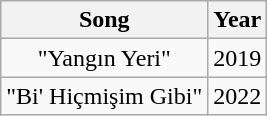<table class="wikitable plainrowheaders" style="text-align:center;">
<tr>
<th scope="col">Song</th>
<th scope="col">Year</th>
</tr>
<tr>
<td>"Yangın Yeri"</td>
<td>2019</td>
</tr>
<tr>
<td>"Bi' Hiçmişim Gibi"</td>
<td>2022</td>
</tr>
</table>
